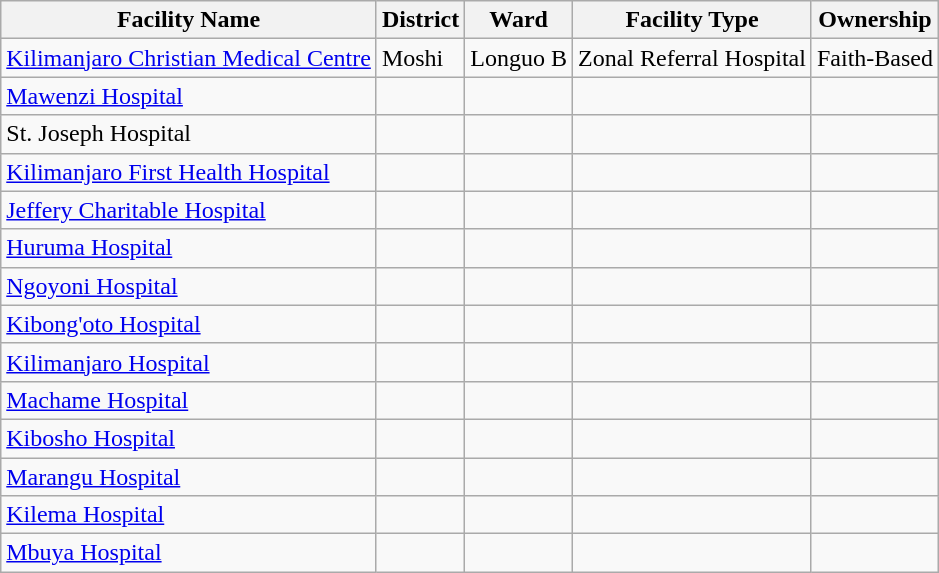<table class="wikitable sortable">
<tr>
<th>Facility Name</th>
<th>District</th>
<th>Ward</th>
<th>Facility Type</th>
<th>Ownership</th>
</tr>
<tr>
<td><a href='#'>Kilimanjaro Christian Medical Centre</a></td>
<td>Moshi</td>
<td>Longuo B</td>
<td>Zonal Referral Hospital</td>
<td>Faith-Based</td>
</tr>
<tr>
<td><a href='#'>Mawenzi Hospital</a></td>
<td></td>
<td></td>
<td></td>
<td></td>
</tr>
<tr>
<td>St. Joseph Hospital</td>
<td></td>
<td></td>
<td></td>
<td></td>
</tr>
<tr>
<td><a href='#'>Kilimanjaro First Health Hospital</a></td>
<td></td>
<td></td>
<td></td>
<td></td>
</tr>
<tr>
<td><a href='#'>Jeffery Charitable Hospital</a></td>
<td></td>
<td></td>
<td></td>
<td></td>
</tr>
<tr>
<td><a href='#'>Huruma Hospital</a></td>
<td></td>
<td></td>
<td></td>
<td></td>
</tr>
<tr>
<td><a href='#'>Ngoyoni Hospital</a></td>
<td></td>
<td></td>
<td></td>
<td></td>
</tr>
<tr>
<td><a href='#'>Kibong'oto Hospital</a></td>
<td></td>
<td></td>
<td></td>
<td></td>
</tr>
<tr>
<td><a href='#'>Kilimanjaro Hospital</a></td>
<td></td>
<td></td>
<td></td>
<td></td>
</tr>
<tr>
<td><a href='#'>Machame Hospital</a></td>
<td></td>
<td></td>
<td></td>
<td></td>
</tr>
<tr>
<td><a href='#'>Kibosho Hospital</a></td>
<td></td>
<td></td>
<td></td>
<td></td>
</tr>
<tr>
<td><a href='#'>Marangu Hospital</a></td>
<td></td>
<td></td>
<td></td>
<td></td>
</tr>
<tr>
<td><a href='#'>Kilema Hospital</a></td>
<td></td>
<td></td>
<td></td>
<td></td>
</tr>
<tr>
<td><a href='#'>Mbuya Hospital</a></td>
<td></td>
<td></td>
<td></td>
<td></td>
</tr>
</table>
